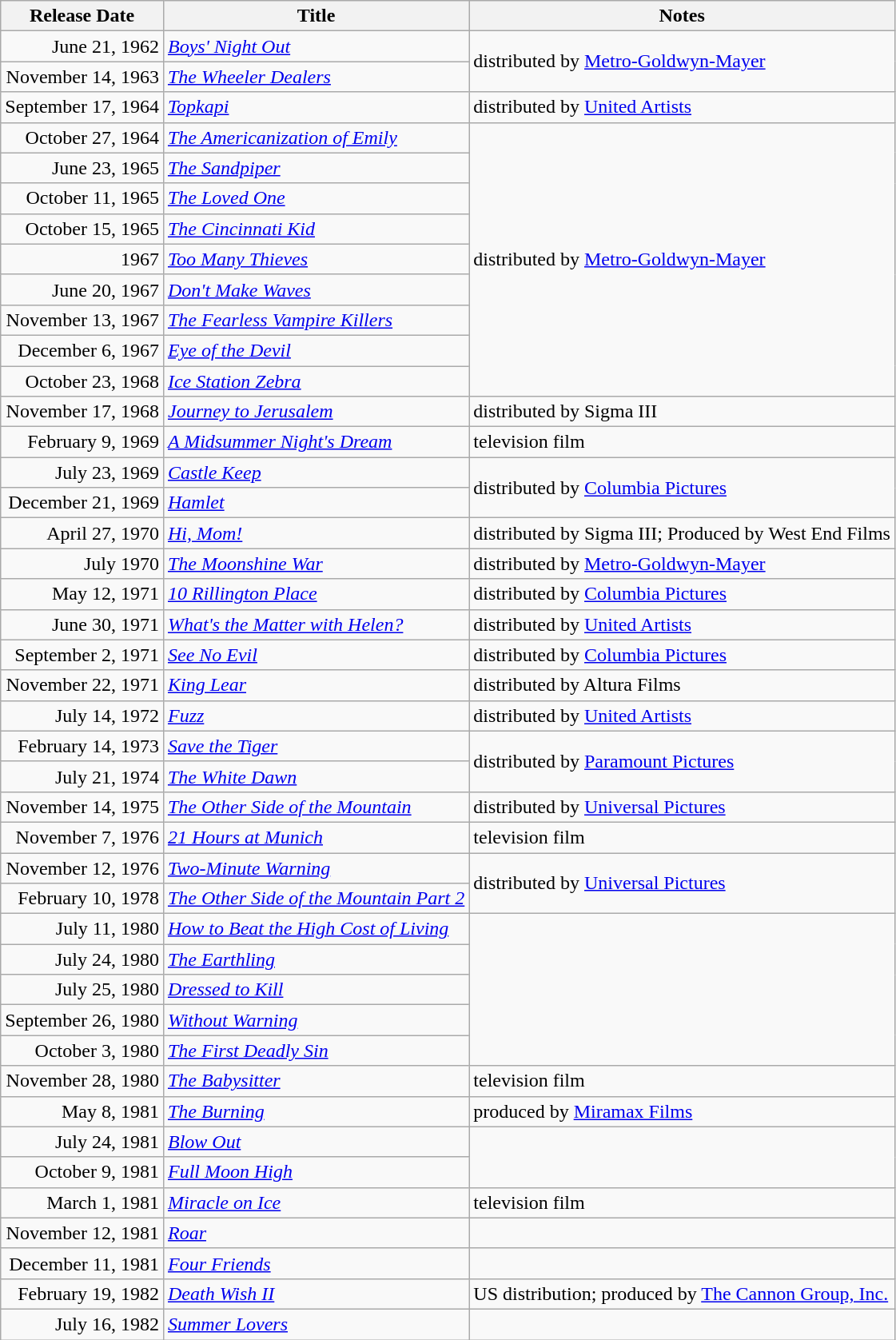<table class="wikitable sortable">
<tr>
<th>Release Date</th>
<th>Title</th>
<th>Notes</th>
</tr>
<tr>
<td align="right">June 21, 1962</td>
<td><em><a href='#'>Boys' Night Out</a></em></td>
<td rowspan="2">distributed by <a href='#'>Metro-Goldwyn-Mayer</a></td>
</tr>
<tr>
<td align="right">November 14, 1963</td>
<td><em><a href='#'>The Wheeler Dealers</a></em></td>
</tr>
<tr>
<td align="right">September 17, 1964</td>
<td><em><a href='#'>Topkapi</a></em></td>
<td>distributed by <a href='#'>United Artists</a></td>
</tr>
<tr>
<td align="right">October 27, 1964</td>
<td><em><a href='#'>The Americanization of Emily</a></em></td>
<td rowspan="9">distributed by <a href='#'>Metro-Goldwyn-Mayer</a></td>
</tr>
<tr>
<td align="right">June 23, 1965</td>
<td><em><a href='#'>The Sandpiper</a></em></td>
</tr>
<tr>
<td align="right">October 11, 1965</td>
<td><em><a href='#'>The Loved One</a></em></td>
</tr>
<tr>
<td align="right">October 15, 1965</td>
<td><em><a href='#'>The Cincinnati Kid</a></em></td>
</tr>
<tr>
<td align="right">1967</td>
<td><em><a href='#'>Too Many Thieves</a></em></td>
</tr>
<tr>
<td align="right">June 20, 1967</td>
<td><em><a href='#'>Don't Make Waves</a></em></td>
</tr>
<tr>
<td align="right">November 13, 1967</td>
<td><em><a href='#'>The Fearless Vampire Killers</a></em></td>
</tr>
<tr>
<td align="right">December 6, 1967</td>
<td><em><a href='#'>Eye of the Devil</a></em></td>
</tr>
<tr>
<td align="right">October 23, 1968</td>
<td><em><a href='#'>Ice Station Zebra</a></em></td>
</tr>
<tr>
<td align="right">November 17, 1968</td>
<td><em><a href='#'>Journey to Jerusalem</a></em></td>
<td>distributed by Sigma III</td>
</tr>
<tr>
<td align="right">February 9, 1969</td>
<td><em><a href='#'>A Midsummer Night's Dream</a></em></td>
<td>television film</td>
</tr>
<tr>
<td align="right">July 23, 1969</td>
<td><em><a href='#'>Castle Keep</a></em></td>
<td rowspan="2">distributed by <a href='#'>Columbia Pictures</a></td>
</tr>
<tr>
<td align="right">December 21, 1969</td>
<td><em><a href='#'>Hamlet</a></em></td>
</tr>
<tr>
<td align="right">April 27, 1970</td>
<td><em><a href='#'>Hi, Mom!</a></em></td>
<td>distributed by Sigma III; Produced by West End Films</td>
</tr>
<tr>
<td align="right">July 1970</td>
<td><em><a href='#'>The Moonshine War</a></em></td>
<td>distributed by <a href='#'>Metro-Goldwyn-Mayer</a></td>
</tr>
<tr>
<td align="right">May 12, 1971</td>
<td><em><a href='#'>10 Rillington Place</a></em></td>
<td>distributed by <a href='#'>Columbia Pictures</a></td>
</tr>
<tr>
<td align="right">June 30, 1971</td>
<td><em><a href='#'>What's the Matter with Helen?</a></em></td>
<td>distributed by <a href='#'>United Artists</a></td>
</tr>
<tr>
<td align="right">September 2, 1971</td>
<td><em><a href='#'>See No Evil</a></em></td>
<td>distributed by <a href='#'>Columbia Pictures</a></td>
</tr>
<tr>
<td align="right">November 22, 1971</td>
<td><em><a href='#'>King Lear</a></em></td>
<td>distributed by Altura Films</td>
</tr>
<tr>
<td align="right">July 14, 1972</td>
<td><em><a href='#'>Fuzz</a></em></td>
<td>distributed by <a href='#'>United Artists</a></td>
</tr>
<tr>
<td align="right">February 14, 1973</td>
<td><em><a href='#'>Save the Tiger</a></em></td>
<td rowspan="2">distributed by <a href='#'>Paramount Pictures</a></td>
</tr>
<tr>
<td align="right">July 21, 1974</td>
<td><em><a href='#'>The White Dawn</a></em></td>
</tr>
<tr>
<td align="right">November 14, 1975</td>
<td><em><a href='#'>The Other Side of the Mountain</a></em></td>
<td>distributed by <a href='#'>Universal Pictures</a></td>
</tr>
<tr>
<td align="right">November 7, 1976</td>
<td><em><a href='#'>21 Hours at Munich</a></em></td>
<td>television film</td>
</tr>
<tr>
<td align="right">November 12, 1976</td>
<td><em><a href='#'>Two-Minute Warning</a></em></td>
<td rowspan="2">distributed by <a href='#'>Universal Pictures</a></td>
</tr>
<tr>
<td align="right">February 10, 1978</td>
<td><em><a href='#'>The Other Side of the Mountain Part 2</a></em></td>
</tr>
<tr>
<td align="right">July 11, 1980</td>
<td><em><a href='#'>How to Beat the High Cost of Living</a></em></td>
<td rowspan="5"></td>
</tr>
<tr>
<td align="right">July 24, 1980</td>
<td><em><a href='#'>The Earthling</a></em></td>
</tr>
<tr>
<td align="right">July 25, 1980</td>
<td><em><a href='#'>Dressed to Kill</a></em></td>
</tr>
<tr>
<td align="right">September 26, 1980</td>
<td><em><a href='#'>Without Warning</a></em></td>
</tr>
<tr>
<td align="right">October 3, 1980</td>
<td><em><a href='#'>The First Deadly Sin</a></em></td>
</tr>
<tr>
<td align="right">November 28, 1980</td>
<td><em><a href='#'>The Babysitter</a></em></td>
<td>television film</td>
</tr>
<tr>
<td align="right">May 8, 1981</td>
<td><em><a href='#'>The Burning</a></em></td>
<td>produced by <a href='#'>Miramax Films</a></td>
</tr>
<tr>
<td align="right">July 24, 1981</td>
<td><em><a href='#'>Blow Out</a></em></td>
<td rowspan="2"></td>
</tr>
<tr>
<td align="right">October 9, 1981</td>
<td><em><a href='#'>Full Moon High</a></em></td>
</tr>
<tr>
<td align="right">March 1, 1981</td>
<td><em><a href='#'>Miracle on Ice</a></em></td>
<td>television film</td>
</tr>
<tr>
<td align="right">November 12, 1981</td>
<td><em><a href='#'>Roar</a></em></td>
<td></td>
</tr>
<tr>
<td align="right">December 11, 1981</td>
<td><em><a href='#'>Four Friends</a></em></td>
<td></td>
</tr>
<tr>
<td align="right">February 19, 1982</td>
<td><em><a href='#'>Death Wish II</a></em></td>
<td>US distribution; produced by <a href='#'>The Cannon Group, Inc.</a></td>
</tr>
<tr>
<td align="right">July 16, 1982</td>
<td><em><a href='#'>Summer Lovers</a></em></td>
<td></td>
</tr>
</table>
